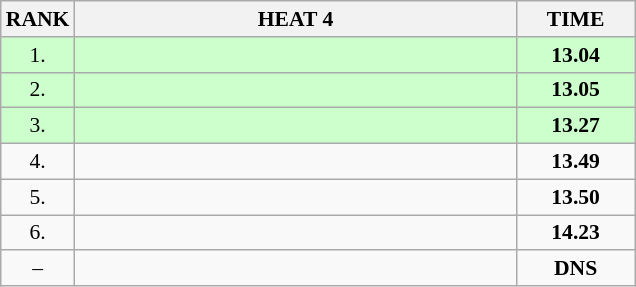<table class="wikitable" style="border-collapse: collapse; font-size: 90%;">
<tr>
<th>RANK</th>
<th style="width: 20em">HEAT 4</th>
<th style="width: 5em">TIME</th>
</tr>
<tr style="background:#ccffcc;">
<td align="center">1.</td>
<td></td>
<td align="center"><strong>13.04</strong></td>
</tr>
<tr style="background:#ccffcc;">
<td align="center">2.</td>
<td></td>
<td align="center"><strong>13.05</strong></td>
</tr>
<tr style="background:#ccffcc;">
<td align="center">3.</td>
<td></td>
<td align="center"><strong>13.27</strong></td>
</tr>
<tr>
<td align="center">4.</td>
<td></td>
<td align="center"><strong>13.49</strong></td>
</tr>
<tr>
<td align="center">5.</td>
<td></td>
<td align="center"><strong>13.50</strong></td>
</tr>
<tr>
<td align="center">6.</td>
<td></td>
<td align="center"><strong>14.23</strong></td>
</tr>
<tr>
<td align="center">–</td>
<td></td>
<td align="center"><strong>DNS</strong></td>
</tr>
</table>
